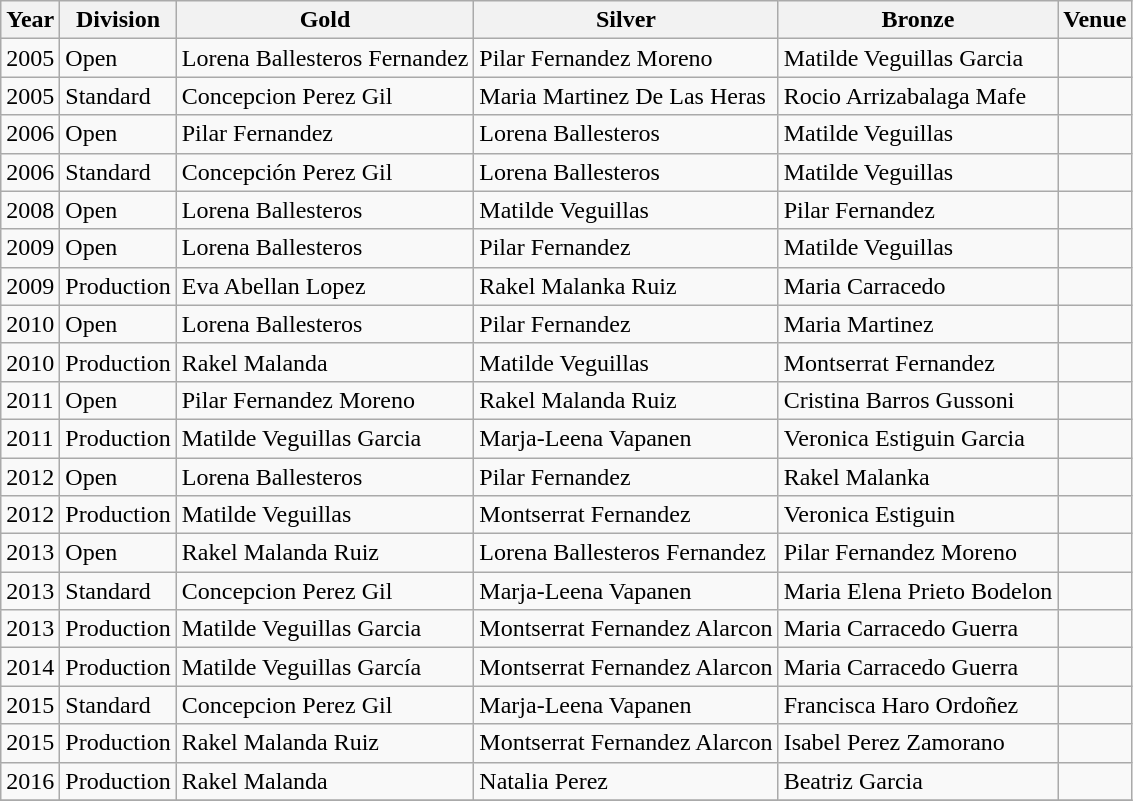<table class="wikitable sortable" style="text-align: left;">
<tr>
<th>Year</th>
<th>Division</th>
<th> Gold</th>
<th> Silver</th>
<th> Bronze</th>
<th>Venue</th>
</tr>
<tr>
<td>2005</td>
<td>Open</td>
<td> Lorena Ballesteros Fernandez</td>
<td> Pilar Fernandez Moreno</td>
<td> Matilde Veguillas Garcia</td>
<td></td>
</tr>
<tr>
<td>2005</td>
<td>Standard</td>
<td> Concepcion Perez Gil</td>
<td> Maria Martinez De Las Heras</td>
<td> Rocio Arrizabalaga Mafe</td>
<td></td>
</tr>
<tr>
<td>2006</td>
<td>Open</td>
<td> Pilar Fernandez</td>
<td> Lorena Ballesteros</td>
<td> Matilde Veguillas</td>
<td></td>
</tr>
<tr>
<td>2006</td>
<td>Standard</td>
<td> Concepción Perez Gil</td>
<td> Lorena Ballesteros</td>
<td> Matilde Veguillas</td>
<td></td>
</tr>
<tr>
<td>2008</td>
<td>Open</td>
<td> Lorena Ballesteros</td>
<td> Matilde Veguillas</td>
<td> Pilar Fernandez</td>
<td></td>
</tr>
<tr>
<td>2009</td>
<td>Open</td>
<td> Lorena Ballesteros</td>
<td> Pilar Fernandez</td>
<td> Matilde Veguillas</td>
<td></td>
</tr>
<tr>
<td>2009</td>
<td>Production</td>
<td> Eva Abellan Lopez</td>
<td> Rakel Malanka Ruiz</td>
<td> Maria Carracedo</td>
<td></td>
</tr>
<tr>
<td>2010</td>
<td>Open</td>
<td> Lorena Ballesteros</td>
<td> Pilar Fernandez</td>
<td> Maria Martinez</td>
<td></td>
</tr>
<tr>
<td>2010</td>
<td>Production</td>
<td> Rakel Malanda</td>
<td> Matilde Veguillas</td>
<td> Montserrat Fernandez</td>
<td></td>
</tr>
<tr>
<td>2011</td>
<td>Open</td>
<td> Pilar Fernandez Moreno</td>
<td> Rakel Malanda Ruiz</td>
<td> Cristina Barros Gussoni</td>
<td></td>
</tr>
<tr>
<td>2011</td>
<td>Production</td>
<td> Matilde Veguillas Garcia</td>
<td> Marja-Leena Vapanen</td>
<td> Veronica Estiguin Garcia</td>
<td></td>
</tr>
<tr>
<td>2012</td>
<td>Open</td>
<td> Lorena Ballesteros</td>
<td> Pilar Fernandez</td>
<td> Rakel Malanka</td>
<td></td>
</tr>
<tr>
<td>2012</td>
<td>Production</td>
<td> Matilde Veguillas</td>
<td> Montserrat Fernandez</td>
<td> Veronica Estiguin</td>
<td></td>
</tr>
<tr>
<td>2013</td>
<td>Open</td>
<td> Rakel Malanda Ruiz</td>
<td> Lorena Ballesteros Fernandez</td>
<td> Pilar Fernandez Moreno</td>
<td></td>
</tr>
<tr>
<td>2013</td>
<td>Standard</td>
<td> Concepcion Perez Gil</td>
<td> Marja-Leena Vapanen</td>
<td> Maria Elena Prieto Bodelon</td>
<td></td>
</tr>
<tr>
<td>2013</td>
<td>Production</td>
<td> Matilde Veguillas Garcia</td>
<td> Montserrat Fernandez Alarcon</td>
<td> Maria Carracedo Guerra</td>
<td></td>
</tr>
<tr>
<td>2014</td>
<td>Production</td>
<td> Matilde Veguillas García</td>
<td> Montserrat Fernandez Alarcon</td>
<td> Maria Carracedo Guerra</td>
<td></td>
</tr>
<tr>
<td>2015</td>
<td>Standard</td>
<td> Concepcion Perez Gil</td>
<td> Marja-Leena Vapanen</td>
<td> Francisca Haro Ordoñez</td>
<td></td>
</tr>
<tr>
<td>2015</td>
<td>Production</td>
<td> Rakel Malanda Ruiz</td>
<td> Montserrat Fernandez Alarcon</td>
<td> Isabel Perez Zamorano</td>
<td></td>
</tr>
<tr>
<td>2016</td>
<td>Production</td>
<td> Rakel Malanda</td>
<td> Natalia Perez</td>
<td> Beatriz Garcia</td>
<td></td>
</tr>
<tr>
</tr>
</table>
